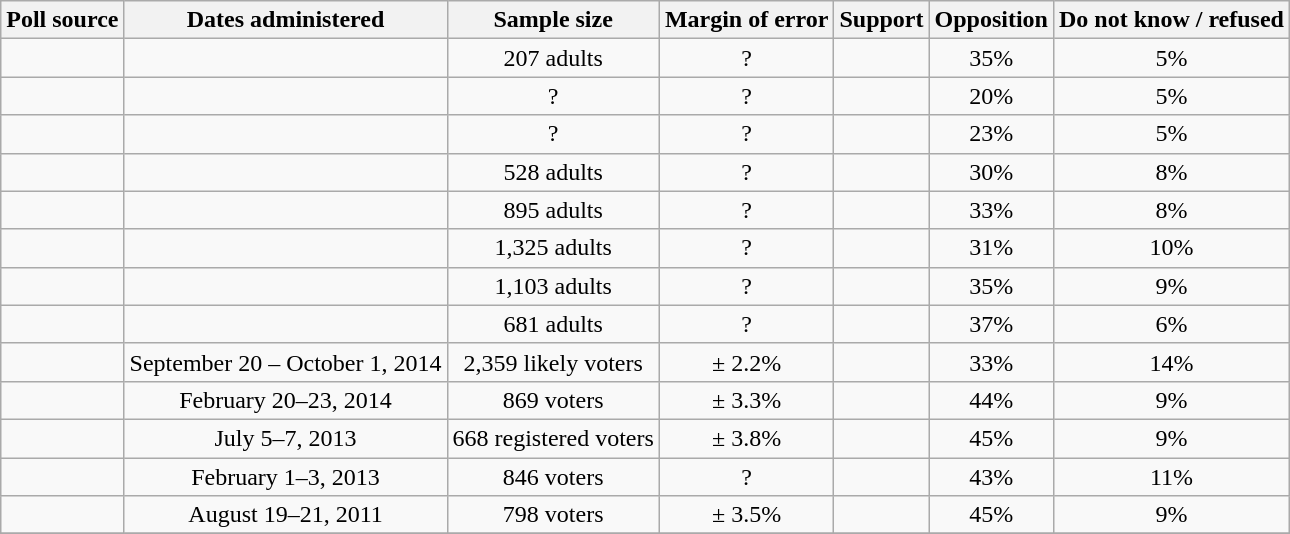<table class="wikitable" style="text-align: center">
<tr>
<th>Poll source</th>
<th>Dates administered</th>
<th>Sample size</th>
<th>Margin of error</th>
<th>Support</th>
<th>Opposition</th>
<th>Do not know / refused</th>
</tr>
<tr>
<td></td>
<td></td>
<td>207 adults</td>
<td>?</td>
<td></td>
<td>35%</td>
<td>5%</td>
</tr>
<tr>
<td></td>
<td></td>
<td>?</td>
<td>?</td>
<td></td>
<td>20%</td>
<td>5%</td>
</tr>
<tr>
<td></td>
<td></td>
<td>?</td>
<td>?</td>
<td></td>
<td>23%</td>
<td>5%</td>
</tr>
<tr>
<td></td>
<td></td>
<td>528 adults</td>
<td>?</td>
<td></td>
<td>30%</td>
<td>8%</td>
</tr>
<tr>
<td></td>
<td></td>
<td>895 adults</td>
<td>?</td>
<td></td>
<td>33%</td>
<td>8%</td>
</tr>
<tr>
<td></td>
<td></td>
<td>1,325 adults</td>
<td>?</td>
<td></td>
<td>31%</td>
<td>10%</td>
</tr>
<tr>
<td></td>
<td></td>
<td>1,103 adults</td>
<td>?</td>
<td></td>
<td>35%</td>
<td>9%</td>
</tr>
<tr>
<td></td>
<td></td>
<td>681 adults</td>
<td>?</td>
<td></td>
<td>37%</td>
<td>6%</td>
</tr>
<tr>
<td></td>
<td>September 20 – October 1, 2014</td>
<td>2,359 likely voters</td>
<td>± 2.2%</td>
<td></td>
<td>33%</td>
<td>14%</td>
</tr>
<tr>
<td></td>
<td>February 20–23, 2014</td>
<td>869 voters</td>
<td>± 3.3%</td>
<td></td>
<td>44%</td>
<td>9%</td>
</tr>
<tr>
<td></td>
<td>July 5–7, 2013</td>
<td>668 registered voters</td>
<td>± 3.8%</td>
<td></td>
<td>45%</td>
<td>9%</td>
</tr>
<tr>
<td></td>
<td>February 1–3, 2013</td>
<td>846 voters</td>
<td>?</td>
<td></td>
<td>43%</td>
<td>11%</td>
</tr>
<tr>
<td></td>
<td>August 19–21, 2011</td>
<td>798 voters</td>
<td>± 3.5%</td>
<td></td>
<td>45%</td>
<td>9%</td>
</tr>
<tr>
</tr>
</table>
